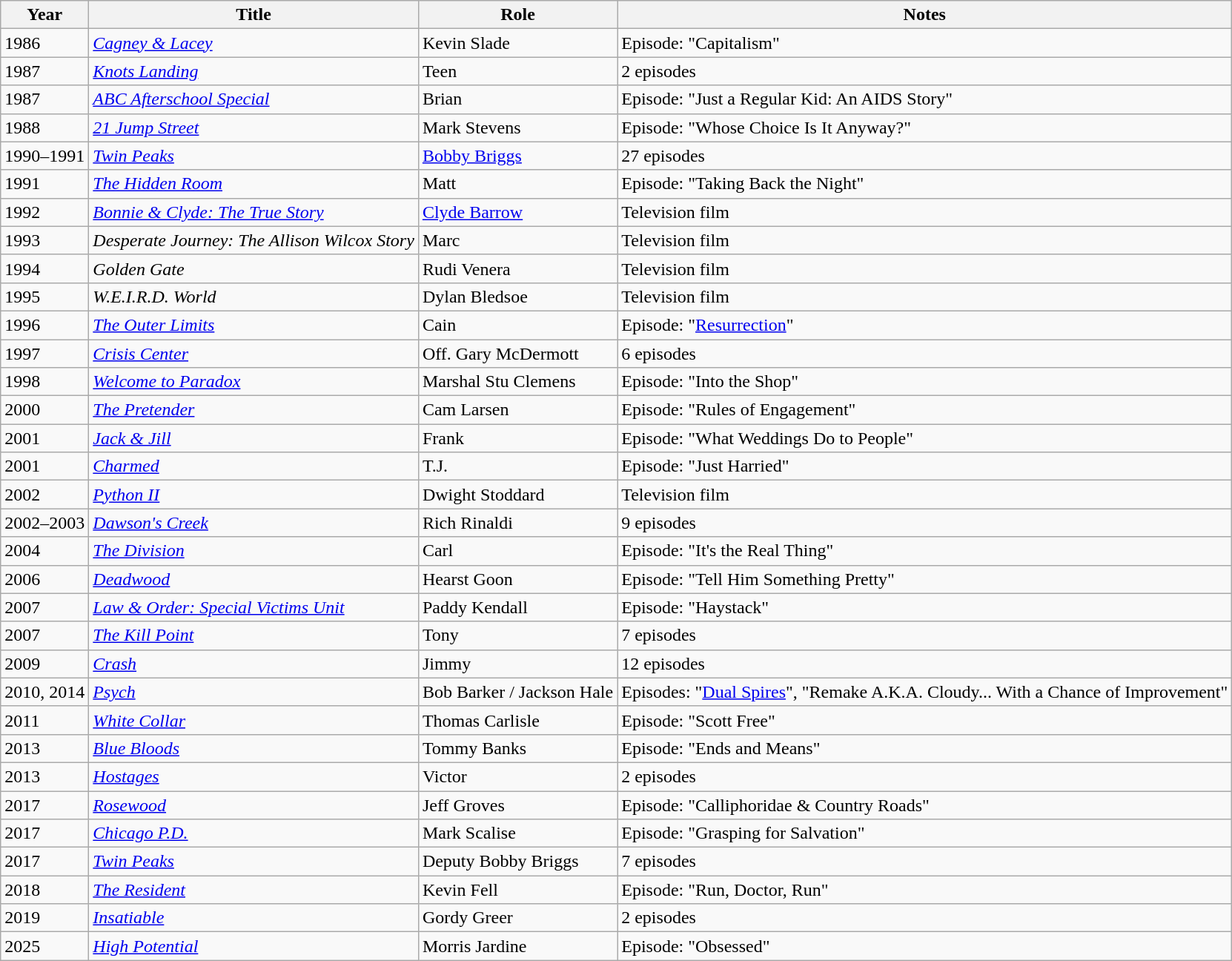<table class="wikitable sortable">
<tr>
<th>Year</th>
<th>Title</th>
<th>Role</th>
<th class="unsortable">Notes</th>
</tr>
<tr>
<td>1986</td>
<td><em><a href='#'>Cagney & Lacey</a></em></td>
<td>Kevin Slade</td>
<td>Episode: "Capitalism"</td>
</tr>
<tr>
<td>1987</td>
<td><em><a href='#'>Knots Landing</a></em></td>
<td>Teen</td>
<td>2 episodes</td>
</tr>
<tr>
<td>1987</td>
<td><em><a href='#'>ABC Afterschool Special</a></em></td>
<td>Brian</td>
<td>Episode: "Just a Regular Kid: An AIDS Story"</td>
</tr>
<tr>
<td>1988</td>
<td><em><a href='#'>21 Jump Street</a></em></td>
<td>Mark Stevens</td>
<td>Episode: "Whose Choice Is It Anyway?"</td>
</tr>
<tr>
<td>1990–1991</td>
<td><em><a href='#'>Twin Peaks</a></em></td>
<td><a href='#'>Bobby Briggs</a></td>
<td>27 episodes</td>
</tr>
<tr>
<td>1991</td>
<td><em><a href='#'>The Hidden Room</a></em></td>
<td>Matt</td>
<td>Episode: "Taking Back the Night"</td>
</tr>
<tr>
<td>1992</td>
<td><em><a href='#'>Bonnie & Clyde: The True Story</a></em></td>
<td><a href='#'>Clyde Barrow</a></td>
<td>Television film</td>
</tr>
<tr>
<td>1993</td>
<td><em>Desperate Journey: The Allison Wilcox Story</em></td>
<td>Marc</td>
<td>Television film</td>
</tr>
<tr>
<td>1994</td>
<td><em>Golden Gate</em></td>
<td>Rudi Venera</td>
<td>Television film</td>
</tr>
<tr>
<td>1995</td>
<td><em>W.E.I.R.D. World</em></td>
<td>Dylan Bledsoe</td>
<td>Television film</td>
</tr>
<tr>
<td>1996</td>
<td><em><a href='#'>The Outer Limits</a></em></td>
<td>Cain</td>
<td>Episode: "<a href='#'>Resurrection</a>"</td>
</tr>
<tr>
<td>1997</td>
<td><em><a href='#'>Crisis Center</a></em></td>
<td>Off. Gary McDermott</td>
<td>6 episodes</td>
</tr>
<tr>
<td>1998</td>
<td><em><a href='#'>Welcome to Paradox</a></em></td>
<td>Marshal Stu Clemens</td>
<td>Episode: "Into the Shop"</td>
</tr>
<tr>
<td>2000</td>
<td><em><a href='#'>The Pretender</a></em></td>
<td>Cam Larsen</td>
<td>Episode: "Rules of Engagement"</td>
</tr>
<tr>
<td>2001</td>
<td><em><a href='#'>Jack & Jill</a></em></td>
<td>Frank</td>
<td>Episode: "What Weddings Do to People"</td>
</tr>
<tr>
<td>2001</td>
<td><em><a href='#'>Charmed</a></em></td>
<td>T.J.</td>
<td>Episode: "Just Harried"</td>
</tr>
<tr>
<td>2002</td>
<td><em><a href='#'>Python II</a></em></td>
<td>Dwight Stoddard</td>
<td>Television film</td>
</tr>
<tr>
<td>2002–2003</td>
<td><em><a href='#'>Dawson's Creek</a></em></td>
<td>Rich Rinaldi</td>
<td>9 episodes</td>
</tr>
<tr>
<td>2004</td>
<td><em><a href='#'>The Division</a></em></td>
<td>Carl</td>
<td>Episode: "It's the Real Thing"</td>
</tr>
<tr>
<td>2006</td>
<td><em><a href='#'>Deadwood</a></em></td>
<td>Hearst Goon</td>
<td>Episode: "Tell Him Something Pretty"</td>
</tr>
<tr>
<td>2007</td>
<td><em><a href='#'>Law & Order: Special Victims Unit</a></em></td>
<td>Paddy Kendall</td>
<td>Episode: "Haystack"</td>
</tr>
<tr>
<td>2007</td>
<td><em><a href='#'>The Kill Point</a></em></td>
<td>Tony</td>
<td>7 episodes</td>
</tr>
<tr>
<td>2009</td>
<td><em><a href='#'>Crash</a></em></td>
<td>Jimmy</td>
<td>12 episodes</td>
</tr>
<tr>
<td>2010, 2014</td>
<td><em><a href='#'>Psych</a></em></td>
<td>Bob Barker / Jackson Hale</td>
<td>Episodes: "<a href='#'>Dual Spires</a>", "Remake A.K.A. Cloudy... With a Chance of Improvement"</td>
</tr>
<tr>
<td>2011</td>
<td><em><a href='#'>White Collar</a></em></td>
<td>Thomas Carlisle</td>
<td>Episode: "Scott Free"</td>
</tr>
<tr>
<td>2013</td>
<td><em><a href='#'>Blue Bloods</a></em></td>
<td>Tommy Banks</td>
<td>Episode: "Ends and Means"</td>
</tr>
<tr>
<td>2013</td>
<td><em><a href='#'>Hostages</a></em></td>
<td>Victor</td>
<td>2 episodes</td>
</tr>
<tr>
<td>2017</td>
<td><em><a href='#'>Rosewood</a></em></td>
<td>Jeff Groves</td>
<td>Episode: "Calliphoridae & Country Roads"</td>
</tr>
<tr>
<td>2017</td>
<td><em><a href='#'>Chicago P.D.</a></em></td>
<td>Mark Scalise</td>
<td>Episode: "Grasping for Salvation"</td>
</tr>
<tr>
<td>2017</td>
<td><em><a href='#'>Twin Peaks</a></em></td>
<td>Deputy Bobby Briggs</td>
<td>7 episodes</td>
</tr>
<tr>
<td>2018</td>
<td><em><a href='#'>The Resident</a></em></td>
<td>Kevin Fell</td>
<td>Episode: "Run, Doctor, Run"</td>
</tr>
<tr>
<td>2019</td>
<td><em><a href='#'>Insatiable</a></em></td>
<td>Gordy Greer</td>
<td>2 episodes</td>
</tr>
<tr>
<td>2025</td>
<td><em><a href='#'>High Potential</a></em></td>
<td>Morris Jardine</td>
<td>Episode: "Obsessed"</td>
</tr>
</table>
